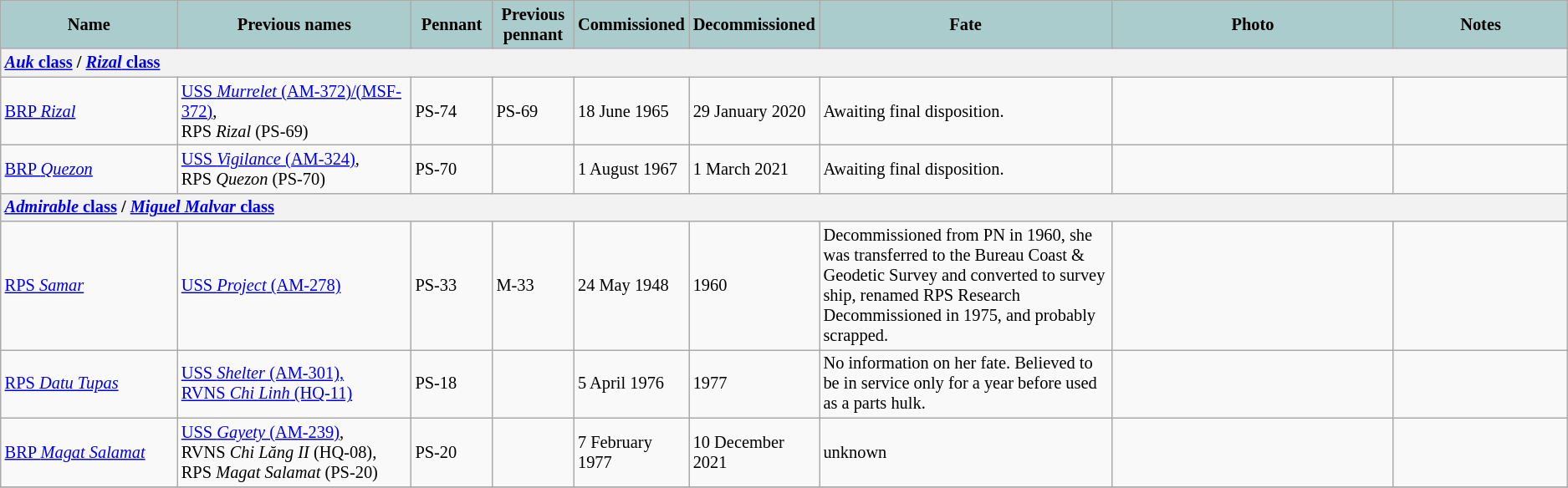<table class="wikitable" style="font-size:85%;">
<tr>
<th style="text-align: center; background: #aacccc;" width="150">Name</th>
<th style="text-align: center; background: #aacccc;" width="200">Previous names</th>
<th style="text-align: center; background: #aacccc;" width="60">Pennant</th>
<th style="text-align: center; background: #aacccc;" width="60">Previous pennant</th>
<th style="text-align: center; background: #aacccc;" width="50">Commissioned</th>
<th style="text-align: center; background: #aacccc;" width="50">Decommissioned</th>
<th style="text-align: center; background: #aacccc;" width="250">Fate</th>
<th style="text-align: center; background: #aacccc;" width="250">Photo</th>
<th style="text-align: center; background: #aacccc;" width="150">Notes</th>
</tr>
<tr>
<th style="text-align: left;" colspan="9"><a href='#'><em>Auk</em> class</a> / <a href='#'><em>Rizal</em> class</a></th>
</tr>
<tr>
<td><a href='#'>BRP <em>Rizal</em></a></td>
<td><a href='#'>USS <em>Murrelet</em> (AM-372)/(MSF-372)</a>,<br>RPS <em>Rizal</em> (PS-69)</td>
<td>PS-74</td>
<td>PS-69</td>
<td>18 June 1965</td>
<td>29 January 2020</td>
<td>Awaiting final disposition.</td>
<td></td>
<td></td>
</tr>
<tr>
<td><a href='#'>BRP <em>Quezon</em></a></td>
<td><a href='#'>USS <em>Vigilance</em> (AM-324)</a>,<br>RPS <em>Quezon</em> (PS-70)</td>
<td>PS-70</td>
<td></td>
<td>1 August 1967</td>
<td>1 March 2021</td>
<td>Awaiting final disposition.</td>
<td></td>
<td></td>
</tr>
<tr>
<th style="text-align: left;" colspan="9"><a href='#'><em>Admirable</em> class</a> / <a href='#'><em>Miguel Malvar</em> class</a></th>
</tr>
<tr>
<td><a href='#'>RPS <em>Samar</em></a></td>
<td><a href='#'>USS <em>Project</em> (AM-278)</a></td>
<td>PS-33</td>
<td>M-33</td>
<td>24 May 1948</td>
<td>1960</td>
<td>Decommissioned from PN in 1960, she was transferred to the Bureau Coast & Geodetic Survey  and converted to survey ship, renamed RPS Research Decommissioned in 1975, and probably scrapped.</td>
<td></td>
<td></td>
</tr>
<tr>
<td><a href='#'>RPS <em>Datu Tupas</em></a></td>
<td><a href='#'>USS <em>Shelter</em> (AM-301),<br>RVNS <em>Chi Linh</em> (HQ-11)</a></td>
<td>PS-18</td>
<td></td>
<td>5 April 1976</td>
<td>1977</td>
<td>No information on her fate. Believed to be in service only for a year before used as a parts hulk.</td>
<td></td>
<td></td>
</tr>
<tr>
<td><a href='#'>BRP <em>Magat Salamat</em></a></td>
<td><a href='#'>USS <em>Gayety</em> (AM-239)</a>,<br>RVNS <em>Chi Lăng II</em> (HQ-08),<br>RPS <em>Magat Salamat</em> (PS-20)</td>
<td>PS-20</td>
<td></td>
<td>7 February 1977</td>
<td>10 December 2021</td>
<td>unknown</td>
<td></td>
<td></td>
</tr>
<tr>
</tr>
</table>
